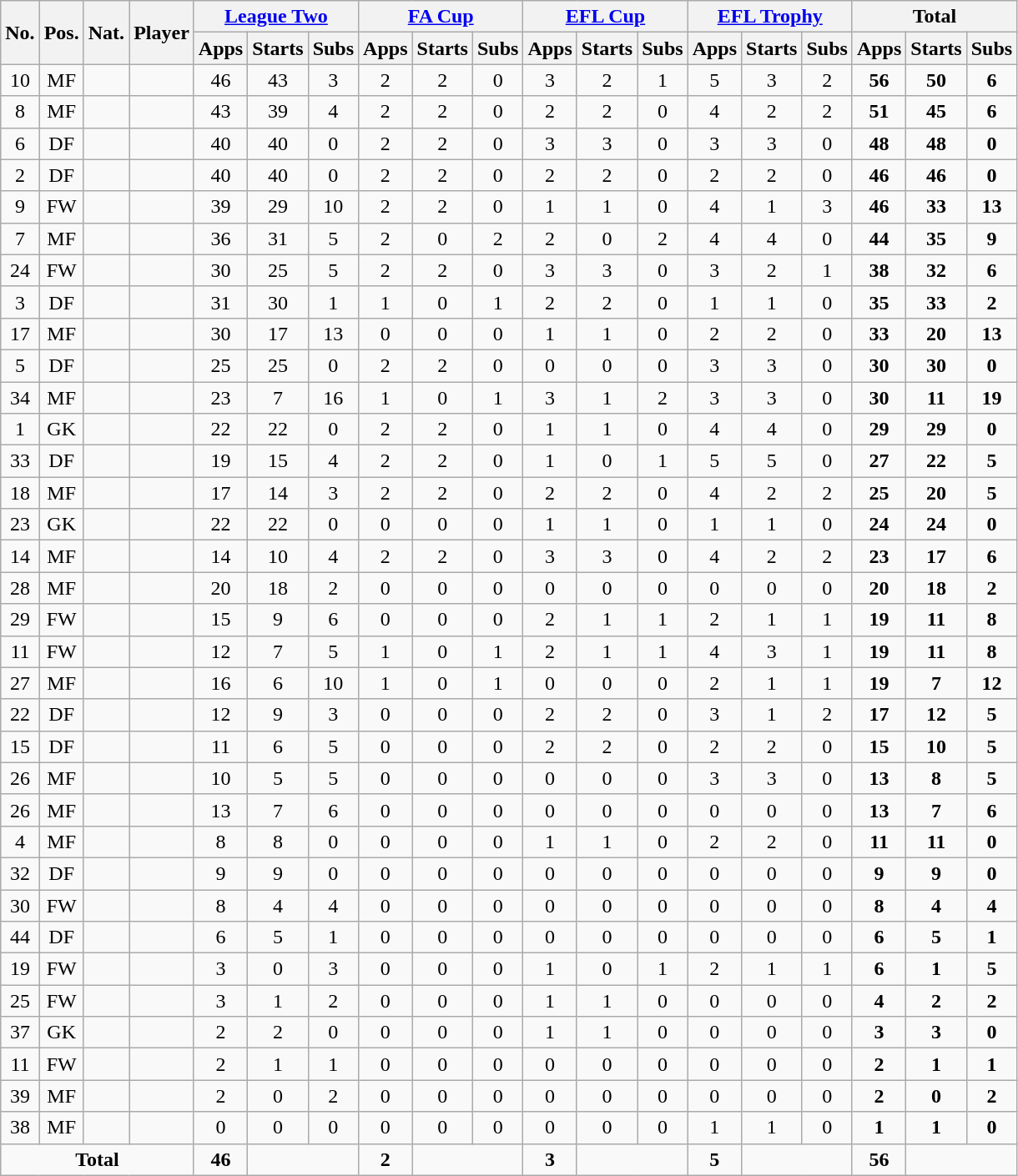<table class="wikitable" style="text-align:center">
<tr>
<th rowspan="2">No.</th>
<th rowspan="2">Pos.</th>
<th rowspan="2">Nat.</th>
<th rowspan="2">Player</th>
<th colspan="3"><a href='#'>League Two</a></th>
<th colspan="3"><a href='#'>FA Cup</a></th>
<th colspan="3"><a href='#'>EFL Cup</a></th>
<th colspan="3"><a href='#'>EFL Trophy</a></th>
<th colspan="3">Total</th>
</tr>
<tr>
<th>Apps</th>
<th>Starts</th>
<th>Subs</th>
<th>Apps</th>
<th>Starts</th>
<th>Subs</th>
<th>Apps</th>
<th>Starts</th>
<th>Subs</th>
<th>Apps</th>
<th>Starts</th>
<th>Subs</th>
<th>Apps</th>
<th>Starts</th>
<th>Subs</th>
</tr>
<tr>
<td>10</td>
<td>MF</td>
<td></td>
<td align=left></td>
<td>46</td>
<td>43</td>
<td>3</td>
<td>2</td>
<td>2</td>
<td>0</td>
<td>3</td>
<td>2</td>
<td>1</td>
<td>5</td>
<td>3</td>
<td>2</td>
<td><strong>56</strong></td>
<td><strong>50</strong></td>
<td><strong>6</strong></td>
</tr>
<tr>
<td>8</td>
<td>MF</td>
<td></td>
<td align=left></td>
<td>43</td>
<td>39</td>
<td>4</td>
<td>2</td>
<td>2</td>
<td>0</td>
<td>2</td>
<td>2</td>
<td>0</td>
<td>4</td>
<td>2</td>
<td>2</td>
<td><strong>51</strong></td>
<td><strong>45</strong></td>
<td><strong>6</strong></td>
</tr>
<tr>
<td>6</td>
<td>DF</td>
<td></td>
<td align=left></td>
<td>40</td>
<td>40</td>
<td>0</td>
<td>2</td>
<td>2</td>
<td>0</td>
<td>3</td>
<td>3</td>
<td>0</td>
<td>3</td>
<td>3</td>
<td>0</td>
<td><strong>48</strong></td>
<td><strong>48</strong></td>
<td><strong>0</strong></td>
</tr>
<tr>
<td>2</td>
<td>DF</td>
<td></td>
<td align=left></td>
<td>40</td>
<td>40</td>
<td>0</td>
<td>2</td>
<td>2</td>
<td>0</td>
<td>2</td>
<td>2</td>
<td>0</td>
<td>2</td>
<td>2</td>
<td>0</td>
<td><strong>46</strong></td>
<td><strong>46</strong></td>
<td><strong>0</strong></td>
</tr>
<tr>
<td>9</td>
<td>FW</td>
<td></td>
<td align=left></td>
<td>39</td>
<td>29</td>
<td>10</td>
<td>2</td>
<td>2</td>
<td>0</td>
<td>1</td>
<td>1</td>
<td>0</td>
<td>4</td>
<td>1</td>
<td>3</td>
<td><strong>46</strong></td>
<td><strong>33</strong></td>
<td><strong>13</strong></td>
</tr>
<tr>
<td>7</td>
<td>MF</td>
<td></td>
<td align=left></td>
<td>36</td>
<td>31</td>
<td>5</td>
<td>2</td>
<td>0</td>
<td>2</td>
<td>2</td>
<td>0</td>
<td>2</td>
<td>4</td>
<td>4</td>
<td>0</td>
<td><strong>44</strong></td>
<td><strong>35</strong></td>
<td><strong>9</strong></td>
</tr>
<tr>
<td>24</td>
<td>FW</td>
<td></td>
<td align=left></td>
<td>30</td>
<td>25</td>
<td>5</td>
<td>2</td>
<td>2</td>
<td>0</td>
<td>3</td>
<td>3</td>
<td>0</td>
<td>3</td>
<td>2</td>
<td>1</td>
<td><strong>38</strong></td>
<td><strong>32</strong></td>
<td><strong>6</strong></td>
</tr>
<tr>
<td>3</td>
<td>DF</td>
<td></td>
<td align=left></td>
<td>31</td>
<td>30</td>
<td>1</td>
<td>1</td>
<td>0</td>
<td>1</td>
<td>2</td>
<td>2</td>
<td>0</td>
<td>1</td>
<td>1</td>
<td>0</td>
<td><strong>35</strong></td>
<td><strong>33</strong></td>
<td><strong>2</strong></td>
</tr>
<tr>
<td>17</td>
<td>MF</td>
<td></td>
<td align=left></td>
<td>30</td>
<td>17</td>
<td>13</td>
<td>0</td>
<td>0</td>
<td>0</td>
<td>1</td>
<td>1</td>
<td>0</td>
<td>2</td>
<td>2</td>
<td>0</td>
<td><strong>33</strong></td>
<td><strong>20</strong></td>
<td><strong>13</strong></td>
</tr>
<tr>
<td>5</td>
<td>DF</td>
<td></td>
<td align=left></td>
<td>25</td>
<td>25</td>
<td>0</td>
<td>2</td>
<td>2</td>
<td>0</td>
<td>0</td>
<td>0</td>
<td>0</td>
<td>3</td>
<td>3</td>
<td>0</td>
<td><strong>30</strong></td>
<td><strong>30</strong></td>
<td><strong>0</strong></td>
</tr>
<tr>
<td>34</td>
<td>MF</td>
<td></td>
<td align=left></td>
<td>23</td>
<td>7</td>
<td>16</td>
<td>1</td>
<td>0</td>
<td>1</td>
<td>3</td>
<td>1</td>
<td>2</td>
<td>3</td>
<td>3</td>
<td>0</td>
<td><strong>30</strong></td>
<td><strong>11</strong></td>
<td><strong>19</strong></td>
</tr>
<tr>
<td>1</td>
<td>GK</td>
<td></td>
<td align=left></td>
<td>22</td>
<td>22</td>
<td>0</td>
<td>2</td>
<td>2</td>
<td>0</td>
<td>1</td>
<td>1</td>
<td>0</td>
<td>4</td>
<td>4</td>
<td>0</td>
<td><strong>29</strong></td>
<td><strong>29</strong></td>
<td><strong>0</strong></td>
</tr>
<tr>
<td>33</td>
<td>DF</td>
<td></td>
<td align=left></td>
<td>19</td>
<td>15</td>
<td>4</td>
<td>2</td>
<td>2</td>
<td>0</td>
<td>1</td>
<td>0</td>
<td>1</td>
<td>5</td>
<td>5</td>
<td>0</td>
<td><strong>27</strong></td>
<td><strong>22</strong></td>
<td><strong>5</strong></td>
</tr>
<tr>
<td>18</td>
<td>MF</td>
<td></td>
<td align=left></td>
<td>17</td>
<td>14</td>
<td>3</td>
<td>2</td>
<td>2</td>
<td>0</td>
<td>2</td>
<td>2</td>
<td>0</td>
<td>4</td>
<td>2</td>
<td>2</td>
<td><strong>25</strong></td>
<td><strong>20</strong></td>
<td><strong>5</strong></td>
</tr>
<tr>
<td>23</td>
<td>GK</td>
<td></td>
<td align=left></td>
<td>22</td>
<td>22</td>
<td>0</td>
<td>0</td>
<td>0</td>
<td>0</td>
<td>1</td>
<td>1</td>
<td>0</td>
<td>1</td>
<td>1</td>
<td>0</td>
<td><strong>24</strong></td>
<td><strong>24</strong></td>
<td><strong>0</strong></td>
</tr>
<tr>
<td>14</td>
<td>MF</td>
<td></td>
<td align=left></td>
<td>14</td>
<td>10</td>
<td>4</td>
<td>2</td>
<td>2</td>
<td>0</td>
<td>3</td>
<td>3</td>
<td>0</td>
<td>4</td>
<td>2</td>
<td>2</td>
<td><strong>23</strong></td>
<td><strong>17</strong></td>
<td><strong>6</strong></td>
</tr>
<tr>
<td>28</td>
<td>MF</td>
<td></td>
<td align=left></td>
<td>20</td>
<td>18</td>
<td>2</td>
<td>0</td>
<td>0</td>
<td>0</td>
<td>0</td>
<td>0</td>
<td>0</td>
<td>0</td>
<td>0</td>
<td>0</td>
<td><strong>20</strong></td>
<td><strong>18</strong></td>
<td><strong>2</strong></td>
</tr>
<tr>
<td>29</td>
<td>FW</td>
<td></td>
<td align=left></td>
<td>15</td>
<td>9</td>
<td>6</td>
<td>0</td>
<td>0</td>
<td>0</td>
<td>2</td>
<td>1</td>
<td>1</td>
<td>2</td>
<td>1</td>
<td>1</td>
<td><strong>19</strong></td>
<td><strong>11</strong></td>
<td><strong>8</strong></td>
</tr>
<tr>
<td>11</td>
<td>FW</td>
<td></td>
<td align=left></td>
<td>12</td>
<td>7</td>
<td>5</td>
<td>1</td>
<td>0</td>
<td>1</td>
<td>2</td>
<td>1</td>
<td>1</td>
<td>4</td>
<td>3</td>
<td>1</td>
<td><strong>19</strong></td>
<td><strong>11</strong></td>
<td><strong>8</strong></td>
</tr>
<tr>
<td>27</td>
<td>MF</td>
<td></td>
<td align=left></td>
<td>16</td>
<td>6</td>
<td>10</td>
<td>1</td>
<td>0</td>
<td>1</td>
<td>0</td>
<td>0</td>
<td>0</td>
<td>2</td>
<td>1</td>
<td>1</td>
<td><strong>19</strong></td>
<td><strong>7</strong></td>
<td><strong>12</strong></td>
</tr>
<tr>
<td>22</td>
<td>DF</td>
<td></td>
<td align=left></td>
<td>12</td>
<td>9</td>
<td>3</td>
<td>0</td>
<td>0</td>
<td>0</td>
<td>2</td>
<td>2</td>
<td>0</td>
<td>3</td>
<td>1</td>
<td>2</td>
<td><strong>17</strong></td>
<td><strong>12</strong></td>
<td><strong>5</strong></td>
</tr>
<tr>
<td>15</td>
<td>DF</td>
<td></td>
<td align=left></td>
<td>11</td>
<td>6</td>
<td>5</td>
<td>0</td>
<td>0</td>
<td>0</td>
<td>2</td>
<td>2</td>
<td>0</td>
<td>2</td>
<td>2</td>
<td>0</td>
<td><strong>15</strong></td>
<td><strong>10</strong></td>
<td><strong>5</strong></td>
</tr>
<tr>
<td>26</td>
<td>MF</td>
<td></td>
<td align=left></td>
<td>10</td>
<td>5</td>
<td>5</td>
<td>0</td>
<td>0</td>
<td>0</td>
<td>0</td>
<td>0</td>
<td>0</td>
<td>3</td>
<td>3</td>
<td>0</td>
<td><strong>13</strong></td>
<td><strong>8</strong></td>
<td><strong>5</strong></td>
</tr>
<tr>
<td>26</td>
<td>MF</td>
<td></td>
<td align=left></td>
<td>13</td>
<td>7</td>
<td>6</td>
<td>0</td>
<td>0</td>
<td>0</td>
<td>0</td>
<td>0</td>
<td>0</td>
<td>0</td>
<td>0</td>
<td>0</td>
<td><strong>13</strong></td>
<td><strong>7</strong></td>
<td><strong>6</strong></td>
</tr>
<tr>
<td>4</td>
<td>MF</td>
<td></td>
<td align=left></td>
<td>8</td>
<td>8</td>
<td>0</td>
<td>0</td>
<td>0</td>
<td>0</td>
<td>1</td>
<td>1</td>
<td>0</td>
<td>2</td>
<td>2</td>
<td>0</td>
<td><strong>11</strong></td>
<td><strong>11</strong></td>
<td><strong>0</strong></td>
</tr>
<tr>
<td>32</td>
<td>DF</td>
<td></td>
<td align=left></td>
<td>9</td>
<td>9</td>
<td>0</td>
<td>0</td>
<td>0</td>
<td>0</td>
<td>0</td>
<td>0</td>
<td>0</td>
<td>0</td>
<td>0</td>
<td>0</td>
<td><strong>9</strong></td>
<td><strong>9</strong></td>
<td><strong>0</strong></td>
</tr>
<tr>
<td>30</td>
<td>FW</td>
<td></td>
<td align=left></td>
<td>8</td>
<td>4</td>
<td>4</td>
<td>0</td>
<td>0</td>
<td>0</td>
<td>0</td>
<td>0</td>
<td>0</td>
<td>0</td>
<td>0</td>
<td>0</td>
<td><strong>8</strong></td>
<td><strong>4</strong></td>
<td><strong>4</strong></td>
</tr>
<tr>
<td>44</td>
<td>DF</td>
<td></td>
<td align=left></td>
<td>6</td>
<td>5</td>
<td>1</td>
<td>0</td>
<td>0</td>
<td>0</td>
<td>0</td>
<td>0</td>
<td>0</td>
<td>0</td>
<td>0</td>
<td>0</td>
<td><strong>6</strong></td>
<td><strong>5</strong></td>
<td><strong>1</strong></td>
</tr>
<tr>
<td>19</td>
<td>FW</td>
<td></td>
<td align=left></td>
<td>3</td>
<td>0</td>
<td>3</td>
<td>0</td>
<td>0</td>
<td>0</td>
<td>1</td>
<td>0</td>
<td>1</td>
<td>2</td>
<td>1</td>
<td>1</td>
<td><strong>6</strong></td>
<td><strong>1</strong></td>
<td><strong>5</strong></td>
</tr>
<tr>
<td>25</td>
<td>FW</td>
<td></td>
<td align=left></td>
<td>3</td>
<td>1</td>
<td>2</td>
<td>0</td>
<td>0</td>
<td>0</td>
<td>1</td>
<td>1</td>
<td>0</td>
<td>0</td>
<td>0</td>
<td>0</td>
<td><strong>4</strong></td>
<td><strong>2</strong></td>
<td><strong>2</strong></td>
</tr>
<tr>
<td>37</td>
<td>GK</td>
<td></td>
<td align=left></td>
<td>2</td>
<td>2</td>
<td>0</td>
<td>0</td>
<td>0</td>
<td>0</td>
<td>1</td>
<td>1</td>
<td>0</td>
<td>0</td>
<td>0</td>
<td>0</td>
<td><strong>3</strong></td>
<td><strong>3</strong></td>
<td><strong>0</strong></td>
</tr>
<tr>
<td>11</td>
<td>FW</td>
<td></td>
<td align=left></td>
<td>2</td>
<td>1</td>
<td>1</td>
<td>0</td>
<td>0</td>
<td>0</td>
<td>0</td>
<td>0</td>
<td>0</td>
<td>0</td>
<td>0</td>
<td>0</td>
<td><strong>2</strong></td>
<td><strong>1</strong></td>
<td><strong>1</strong></td>
</tr>
<tr>
<td>39</td>
<td>MF</td>
<td></td>
<td align=left></td>
<td>2</td>
<td>0</td>
<td>2</td>
<td>0</td>
<td>0</td>
<td>0</td>
<td>0</td>
<td>0</td>
<td>0</td>
<td>0</td>
<td>0</td>
<td>0</td>
<td><strong>2</strong></td>
<td><strong>0</strong></td>
<td><strong>2</strong></td>
</tr>
<tr>
<td>38</td>
<td>MF</td>
<td></td>
<td align=left></td>
<td>0</td>
<td>0</td>
<td>0</td>
<td>0</td>
<td>0</td>
<td>0</td>
<td>0</td>
<td>0</td>
<td>0</td>
<td>1</td>
<td>1</td>
<td>0</td>
<td><strong>1</strong></td>
<td><strong>1</strong></td>
<td><strong>0</strong></td>
</tr>
<tr class="sortbottom">
<td colspan=4><strong>Total</strong></td>
<td colspan=1><strong>46</strong></td>
<td colspan=2></td>
<td colspan=1><strong>2</strong></td>
<td colspan=2></td>
<td colspan=1><strong>3</strong></td>
<td colspan=2></td>
<td colspan=1><strong>5</strong></td>
<td colspan=2></td>
<td colspan=1><strong>56</strong></td>
<td colspan=2></td>
</tr>
</table>
